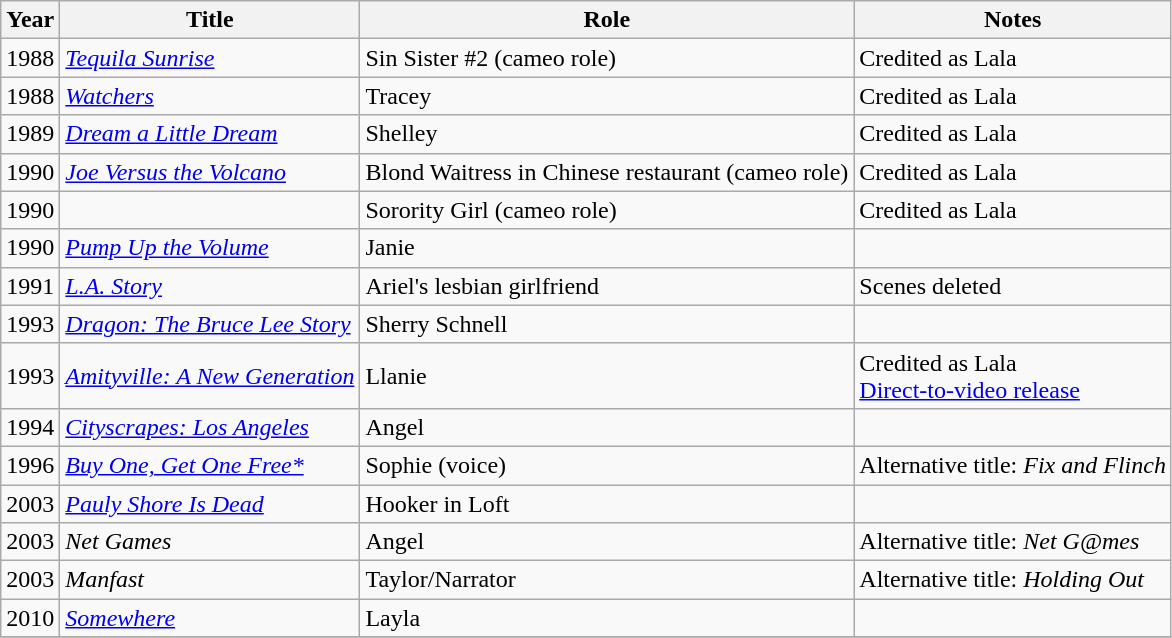<table class="wikitable sortable">
<tr>
<th>Year</th>
<th>Title</th>
<th>Role</th>
<th class="unsortable">Notes</th>
</tr>
<tr>
<td>1988</td>
<td><em><a href='#'>Tequila Sunrise</a></em></td>
<td>Sin Sister #2 (cameo role)</td>
<td>Credited as Lala</td>
</tr>
<tr>
<td>1988</td>
<td><em><a href='#'>Watchers</a></em></td>
<td>Tracey</td>
<td>Credited as Lala</td>
</tr>
<tr>
<td>1989</td>
<td><em><a href='#'>Dream a Little Dream</a></em></td>
<td>Shelley</td>
<td>Credited as Lala</td>
</tr>
<tr>
<td>1990</td>
<td><em><a href='#'>Joe Versus the Volcano</a></em></td>
<td>Blond Waitress in Chinese restaurant (cameo role)</td>
<td>Credited as Lala</td>
</tr>
<tr>
<td>1990</td>
<td><em></em></td>
<td>Sorority Girl (cameo role)</td>
<td>Credited as Lala</td>
</tr>
<tr>
<td>1990</td>
<td><em><a href='#'>Pump Up the Volume</a></em></td>
<td>Janie</td>
<td></td>
</tr>
<tr>
<td>1991</td>
<td><em><a href='#'>L.A. Story</a></em></td>
<td>Ariel's lesbian girlfriend</td>
<td>Scenes deleted</td>
</tr>
<tr>
<td>1993</td>
<td><em><a href='#'>Dragon: The Bruce Lee Story</a></em></td>
<td>Sherry Schnell</td>
<td></td>
</tr>
<tr>
<td>1993</td>
<td><em><a href='#'>Amityville: A New Generation</a></em></td>
<td>Llanie</td>
<td>Credited as Lala<br><a href='#'>Direct-to-video release</a></td>
</tr>
<tr>
<td>1994</td>
<td><em><a href='#'>Cityscrapes: Los Angeles</a></em></td>
<td>Angel</td>
<td></td>
</tr>
<tr>
<td>1996</td>
<td><em><a href='#'>Buy One, Get One Free*</a></em></td>
<td>Sophie (voice)</td>
<td>Alternative title: <em>Fix and Flinch</em></td>
</tr>
<tr>
<td>2003</td>
<td><em><a href='#'>Pauly Shore Is Dead</a></em></td>
<td>Hooker in Loft</td>
<td></td>
</tr>
<tr>
<td>2003</td>
<td><em>Net Games</em></td>
<td>Angel</td>
<td>Alternative title: <em>Net G@mes</em></td>
</tr>
<tr>
<td>2003</td>
<td><em>Manfast</em></td>
<td>Taylor/Narrator</td>
<td>Alternative title: <em>Holding Out</em></td>
</tr>
<tr>
<td>2010</td>
<td><em><a href='#'>Somewhere</a></em></td>
<td>Layla</td>
<td></td>
</tr>
<tr>
</tr>
</table>
